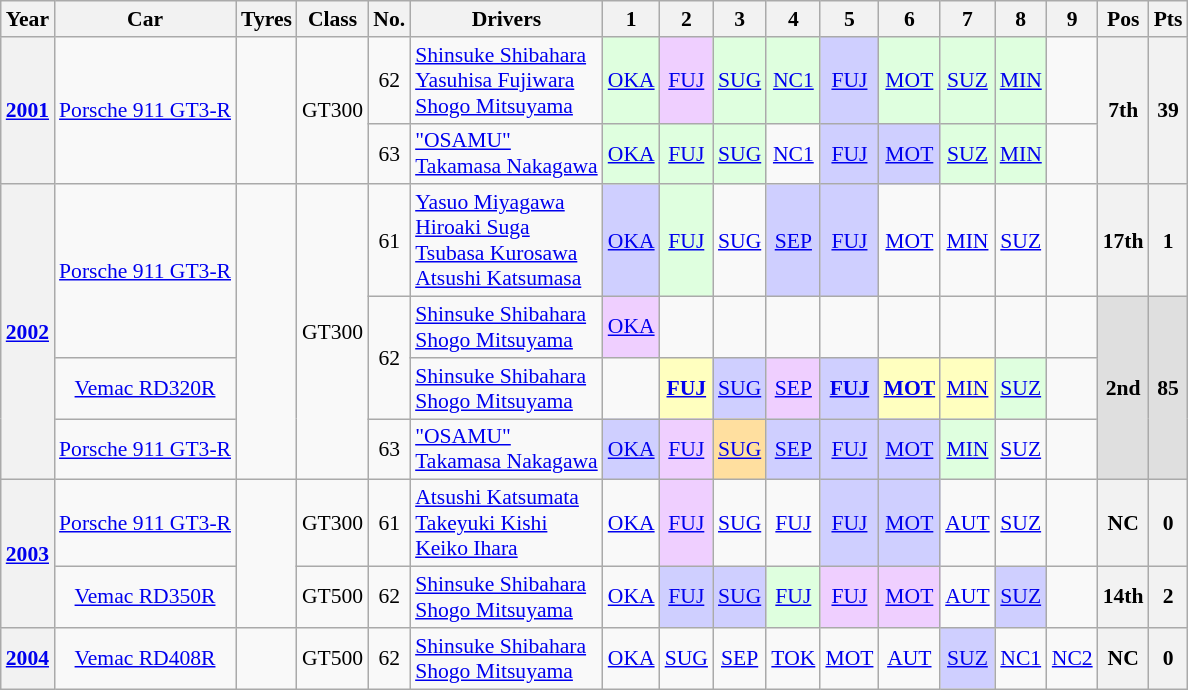<table class="wikitable" style="text-align:center; font-size:90%">
<tr>
<th>Year</th>
<th>Car</th>
<th>Tyres</th>
<th>Class</th>
<th>No.</th>
<th>Drivers</th>
<th>1</th>
<th>2</th>
<th>3</th>
<th>4</th>
<th>5</th>
<th>6</th>
<th>7</th>
<th>8</th>
<th>9</th>
<th>Pos</th>
<th>Pts</th>
</tr>
<tr>
<th rowspan="2"><a href='#'>2001</a></th>
<td rowspan="2"><a href='#'>Porsche 911 GT3-R</a></td>
<td rowspan="2"></td>
<td rowspan="2">GT300</td>
<td>62</td>
<td align="left"> <a href='#'>Shinsuke Shibahara</a><br> <a href='#'>Yasuhisa Fujiwara</a><br> <a href='#'>Shogo Mitsuyama</a></td>
<td style="background:#DFFFDF;"><a href='#'>OKA</a><br></td>
<td style="background:#EFCFFF;"><a href='#'>FUJ</a><br></td>
<td style="background:#DFFFDF;"><a href='#'>SUG</a><br></td>
<td style="background:#DFFFDF;"><a href='#'>NC1</a><br></td>
<td style="background:#CFCFFF;"><a href='#'>FUJ</a><br></td>
<td style="background:#DFFFDF;"><a href='#'>MOT</a><br></td>
<td style="background:#DFFFDF;"><a href='#'>SUZ</a><br></td>
<td style="background:#DFFFDF;"><a href='#'>MIN</a><br></td>
<td></td>
<th rowspan="2">7th</th>
<th rowspan="2">39</th>
</tr>
<tr>
<td>63</td>
<td align="left"> <a href='#'>"OSAMU"</a><br> <a href='#'>Takamasa Nakagawa</a></td>
<td style="background:#DFFFDF;"><a href='#'>OKA</a><br></td>
<td style="background:#DFFFDF;"><a href='#'>FUJ</a><br></td>
<td style="background:#DFFFDF;"><a href='#'>SUG</a><br></td>
<td><a href='#'>NC1</a></td>
<td style="background:#CFCFFF;"><a href='#'>FUJ</a><br></td>
<td style="background:#CFCFFF;"><a href='#'>MOT</a><br></td>
<td style="background:#DFFFDF;"><a href='#'>SUZ</a><br></td>
<td style="background:#DFFFDF;"><a href='#'>MIN</a><br></td>
<td></td>
</tr>
<tr>
<th rowspan="4"><a href='#'>2002</a></th>
<td rowspan="2"><a href='#'>Porsche 911 GT3-R</a></td>
<td rowspan="4"></td>
<td rowspan="4">GT300</td>
<td>61</td>
<td align="left"> <a href='#'>Yasuo Miyagawa</a><br> <a href='#'>Hiroaki Suga</a><br> <a href='#'>Tsubasa Kurosawa</a><br> <a href='#'>Atsushi Katsumasa</a></td>
<td style="background:#CFCFFF;"><a href='#'>OKA</a><br></td>
<td style="background:#DFFFDF;"><a href='#'>FUJ</a><br></td>
<td><a href='#'>SUG</a><br></td>
<td style="background:#CFCFFF;"><a href='#'>SEP</a><br></td>
<td style="background:#CFCFFF;"><a href='#'>FUJ</a><br></td>
<td><a href='#'>MOT</a></td>
<td><a href='#'>MIN</a></td>
<td><a href='#'>SUZ</a></td>
<td></td>
<th>17th</th>
<th>1</th>
</tr>
<tr>
<td rowspan="2">62</td>
<td align="left"> <a href='#'>Shinsuke Shibahara</a><br> <a href='#'>Shogo Mitsuyama</a></td>
<td style="background:#EFCFFF;"><a href='#'>OKA</a><br></td>
<td></td>
<td></td>
<td></td>
<td></td>
<td></td>
<td></td>
<td></td>
<td></td>
<th rowspan="3" style="background:#dfdfdf;">2nd</th>
<th rowspan="3" style="background:#dfdfdf;">85</th>
</tr>
<tr>
<td><a href='#'>Vemac RD320R</a></td>
<td align="left"> <a href='#'>Shinsuke Shibahara</a><br> <a href='#'>Shogo Mitsuyama</a></td>
<td></td>
<td style="background:#ffffbf;"><a href='#'><strong>FUJ</strong></a><br></td>
<td style="background:#CFCFFF;"><a href='#'>SUG</a><br></td>
<td style="background:#EFCFFF;"><a href='#'>SEP</a><br></td>
<td style="background:#CFCFFF;"><a href='#'><strong>FUJ</strong></a><br></td>
<td style="background:#ffffbf;"><a href='#'><strong>MOT</strong></a><br></td>
<td style="background:#ffffbf;"><a href='#'>MIN</a><br></td>
<td style="background:#DFFFDF;"><a href='#'>SUZ</a><br></td>
<td></td>
</tr>
<tr>
<td><a href='#'>Porsche 911 GT3-R</a></td>
<td>63</td>
<td align="left"> <a href='#'>"OSAMU"</a><br> <a href='#'>Takamasa Nakagawa</a></td>
<td style="background:#CFCFFF;"><a href='#'>OKA</a><br></td>
<td style="background:#EFCFFF;"><a href='#'>FUJ</a><br></td>
<td style="background:#ffdf9f;"><a href='#'>SUG</a><br></td>
<td style="background:#CFCFFF;"><a href='#'>SEP</a><br></td>
<td style="background:#CFCFFF;"><a href='#'>FUJ</a><br></td>
<td style="background:#CFCFFF;"><a href='#'>MOT</a><br></td>
<td style="background:#DFFFDF;"><a href='#'>MIN</a><br></td>
<td><a href='#'>SUZ</a><br></td>
<td></td>
</tr>
<tr>
<th rowspan="2"><a href='#'>2003</a></th>
<td><a href='#'>Porsche 911 GT3-R</a></td>
<td rowspan="2"></td>
<td>GT300</td>
<td>61</td>
<td align="left"> <a href='#'>Atsushi Katsumata</a><br> <a href='#'>Takeyuki Kishi</a><br> <a href='#'>Keiko Ihara</a></td>
<td><a href='#'>OKA</a></td>
<td style="background:#EFCFFF;"><a href='#'>FUJ</a><br></td>
<td><a href='#'>SUG</a><br></td>
<td><a href='#'>FUJ</a></td>
<td style="background:#CFCFFF;"><a href='#'>FUJ</a><br></td>
<td style="background:#CFCFFF;"><a href='#'>MOT</a><br></td>
<td><a href='#'>AUT</a></td>
<td><a href='#'>SUZ</a></td>
<td></td>
<th>NC</th>
<th>0</th>
</tr>
<tr>
<td><a href='#'>Vemac RD350R</a></td>
<td>GT500</td>
<td>62</td>
<td align="left"> <a href='#'>Shinsuke Shibahara</a><br> <a href='#'>Shogo Mitsuyama</a></td>
<td><a href='#'>OKA</a></td>
<td style="background:#CFCFFF;"><a href='#'>FUJ</a><br></td>
<td style="background:#CFCFFF;"><a href='#'>SUG</a><br></td>
<td style="background:#DFFFDF;"><a href='#'>FUJ</a><br></td>
<td style="background:#EFCFFF;"><a href='#'>FUJ</a><br></td>
<td style="background:#EFCFFF;"><a href='#'>MOT</a><br></td>
<td><a href='#'>AUT</a></td>
<td style="background:#CFCFFF;"><a href='#'>SUZ</a><br></td>
<td></td>
<th>14th</th>
<th>2</th>
</tr>
<tr>
<th><a href='#'>2004</a></th>
<td><a href='#'>Vemac RD408R</a></td>
<td></td>
<td>GT500</td>
<td>62</td>
<td align="left"> <a href='#'>Shinsuke Shibahara</a><br> <a href='#'>Shogo Mitsuyama</a></td>
<td><a href='#'>OKA</a></td>
<td><a href='#'>SUG</a></td>
<td><a href='#'>SEP</a></td>
<td><a href='#'>TOK</a></td>
<td><a href='#'>MOT</a></td>
<td><a href='#'>AUT</a></td>
<td style="background:#CFCFFF;"><a href='#'>SUZ</a><br></td>
<td><a href='#'>NC1</a></td>
<td><a href='#'>NC2</a></td>
<th>NC</th>
<th>0</th>
</tr>
</table>
